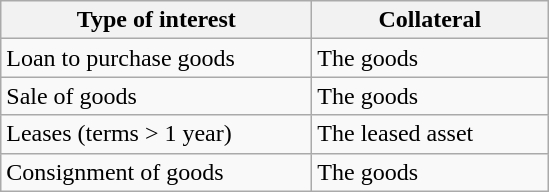<table class="wikitable">
<tr>
<th scope="col" width="200">Type of interest</th>
<th scope="col" width="150">Collateral</th>
</tr>
<tr valign="top">
<td scope="row" align="left">Loan to purchase goods</td>
<td>The goods</td>
</tr>
<tr valign="top">
<td scope="row" align="left">Sale of goods</td>
<td>The goods</td>
</tr>
<tr valign="top">
<td scope="row" align="left">Leases (terms > 1 year)</td>
<td>The leased asset</td>
</tr>
<tr valign="top">
<td scope="row" align="left">Consignment of goods</td>
<td>The goods</td>
</tr>
</table>
